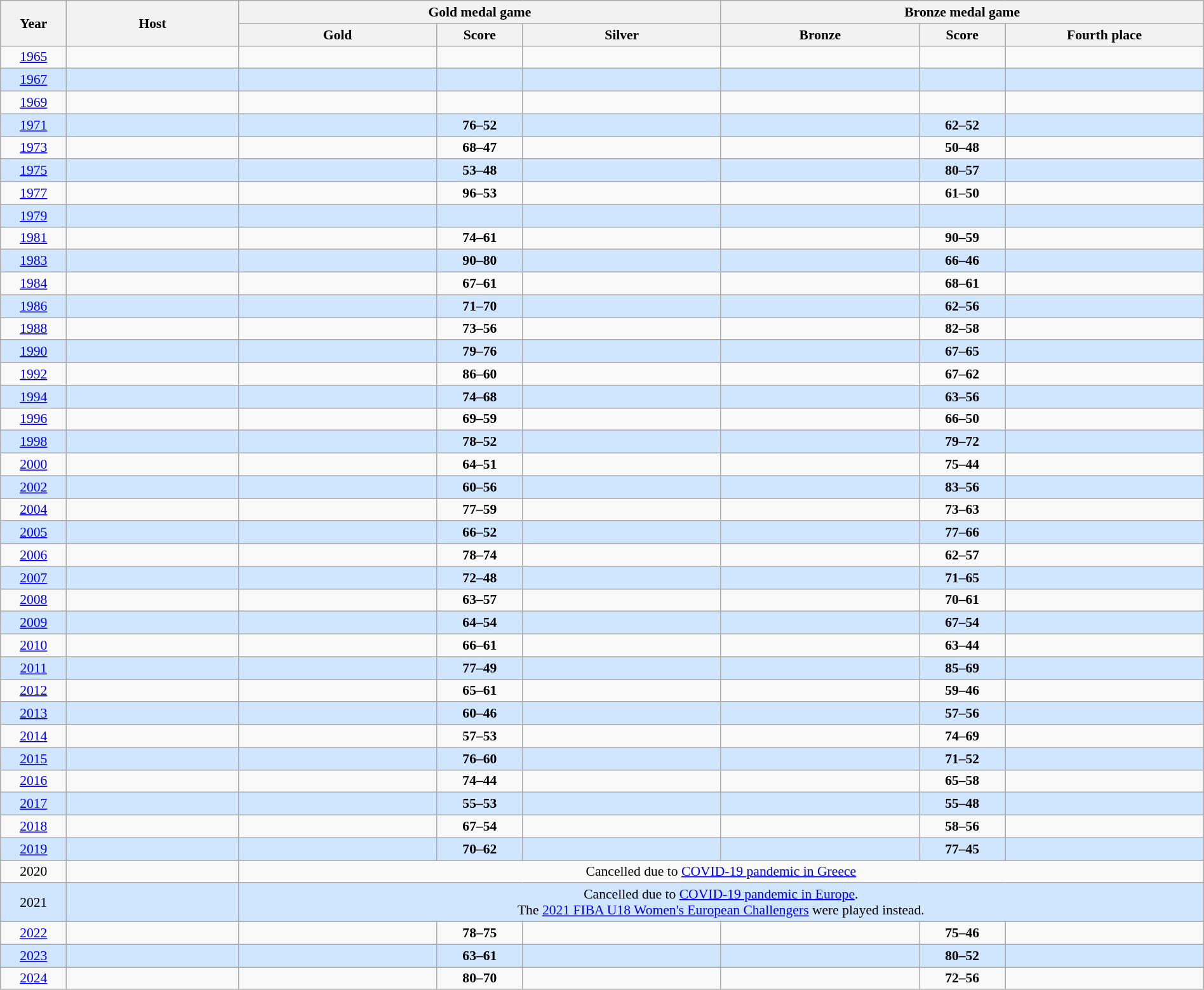<table class=wikitable style="text-align:center; font-size:90%; width:100%">
<tr>
<th rowspan=2 width=5%>Year</th>
<th rowspan=2 width=13%>Host</th>
<th colspan=3>Gold medal game</th>
<th colspan=3>Bronze medal game</th>
</tr>
<tr>
<th width=15%>Gold</th>
<th width=6.5%>Score</th>
<th width=15%>Silver</th>
<th width=15%>Bronze</th>
<th width=6.5%>Score</th>
<th width=15%>Fourth place</th>
</tr>
<tr>
<td><a href='#'>1965</a></td>
<td><br> </td>
<td><strong></strong></td>
<td></td>
<td></td>
<td></td>
<td></td>
<td></td>
</tr>
<tr style="background:#D0E6FF;">
<td><a href='#'>1967</a></td>
<td><br> </td>
<td><strong></strong></td>
<td></td>
<td></td>
<td></td>
<td></td>
<td></td>
</tr>
<tr>
<td><a href='#'>1969</a></td>
<td><br> </td>
<td><strong></strong></td>
<td></td>
<td></td>
<td></td>
<td></td>
<td></td>
</tr>
<tr style="background:#D0E6FF;">
<td><a href='#'>1971</a></td>
<td><br> </td>
<td><strong></strong></td>
<td><strong>76–52</strong></td>
<td></td>
<td></td>
<td><strong>62–52</strong></td>
<td></td>
</tr>
<tr>
<td><a href='#'>1973</a></td>
<td><br> </td>
<td><strong></strong></td>
<td><strong>68–47</strong></td>
<td></td>
<td></td>
<td><strong>50–48</strong></td>
<td></td>
</tr>
<tr style="background:#D0E6FF;">
<td><a href='#'>1975</a></td>
<td><br> </td>
<td><strong></strong></td>
<td><strong>53–48</strong></td>
<td></td>
<td></td>
<td><strong>80–57</strong></td>
<td></td>
</tr>
<tr>
<td><a href='#'>1977</a></td>
<td><br> </td>
<td><strong></strong></td>
<td><strong>96–53</strong></td>
<td></td>
<td></td>
<td><strong>61–50</strong></td>
<td></td>
</tr>
<tr style="background:#D0E6FF;">
<td><a href='#'>1979</a></td>
<td><br> </td>
<td><strong></strong></td>
<td></td>
<td></td>
<td></td>
<td></td>
<td></td>
</tr>
<tr>
<td><a href='#'>1981</a></td>
<td><br> </td>
<td><strong></strong></td>
<td><strong>74–61</strong></td>
<td></td>
<td></td>
<td><strong>90–59</strong></td>
<td></td>
</tr>
<tr style="background:#D0E6FF;">
<td><a href='#'>1983</a></td>
<td><br> </td>
<td><strong></strong></td>
<td><strong>90–80</strong></td>
<td></td>
<td></td>
<td><strong>66–46</strong></td>
<td></td>
</tr>
<tr>
<td><a href='#'>1984</a></td>
<td><br> </td>
<td><strong></strong></td>
<td><strong>67–61</strong></td>
<td></td>
<td></td>
<td><strong>68–61</strong></td>
<td></td>
</tr>
<tr style="background:#D0E6FF;">
<td><a href='#'>1986</a></td>
<td><br> </td>
<td><strong></strong></td>
<td><strong>71–70</strong></td>
<td></td>
<td></td>
<td><strong>62–56</strong></td>
<td></td>
</tr>
<tr>
<td><a href='#'>1988</a></td>
<td><br> </td>
<td><strong></strong></td>
<td><strong>73–56</strong></td>
<td></td>
<td></td>
<td><strong>82–58</strong></td>
<td></td>
</tr>
<tr style="background:#D0E6FF;">
<td><a href='#'>1990</a></td>
<td><br> </td>
<td><strong></strong></td>
<td><strong>79–76</strong></td>
<td></td>
<td></td>
<td><strong>67–65</strong></td>
<td></td>
</tr>
<tr>
<td><a href='#'>1992</a></td>
<td><br> </td>
<td><strong></strong></td>
<td><strong>86–60</strong></td>
<td></td>
<td></td>
<td><strong>67–62</strong></td>
<td></td>
</tr>
<tr style="background:#D0E6FF;">
<td><a href='#'>1994</a></td>
<td><br> </td>
<td><strong></strong></td>
<td><strong>74–68</strong></td>
<td></td>
<td></td>
<td><strong>63–56</strong></td>
<td></td>
</tr>
<tr>
<td><a href='#'>1996</a></td>
<td><br> </td>
<td><strong></strong></td>
<td><strong>69–59</strong></td>
<td></td>
<td></td>
<td><strong>66–50</strong></td>
<td></td>
</tr>
<tr style="background:#D0E6FF;">
<td><a href='#'>1998</a></td>
<td><br> </td>
<td><strong></strong></td>
<td><strong>78–52</strong></td>
<td></td>
<td></td>
<td><strong>79–72</strong></td>
<td></td>
</tr>
<tr>
<td><a href='#'>2000</a></td>
<td> <br></td>
<td><strong></strong></td>
<td><strong>64–51</strong></td>
<td></td>
<td></td>
<td><strong>75–44</strong></td>
<td></td>
</tr>
<tr style="background:#D0E6FF;">
<td><a href='#'>2002</a></td>
<td><br> </td>
<td><strong></strong></td>
<td><strong>60–56</strong></td>
<td></td>
<td></td>
<td><strong>83–56</strong></td>
<td></td>
</tr>
<tr>
<td><a href='#'>2004</a></td>
<td><br> </td>
<td><strong></strong></td>
<td><strong>77–59</strong></td>
<td></td>
<td></td>
<td><strong>73–63</strong></td>
<td></td>
</tr>
<tr style="background:#D0E6FF;">
<td><a href='#'>2005</a></td>
<td><br> </td>
<td><strong></strong></td>
<td><strong>66–52</strong></td>
<td></td>
<td></td>
<td><strong>77–66</strong></td>
<td></td>
</tr>
<tr>
<td><a href='#'>2006</a></td>
<td><br> </td>
<td><strong></strong></td>
<td><strong>78–74</strong></td>
<td></td>
<td></td>
<td><strong>62–57</strong></td>
<td></td>
</tr>
<tr style="background:#D0E6FF;">
<td><a href='#'>2007</a></td>
<td><br> </td>
<td><strong></strong></td>
<td><strong>72–48</strong></td>
<td></td>
<td></td>
<td><strong>71–65</strong></td>
<td></td>
</tr>
<tr>
<td><a href='#'>2008</a></td>
<td><br> </td>
<td><strong></strong></td>
<td><strong>63–57</strong></td>
<td></td>
<td></td>
<td><strong>70–61</strong></td>
<td></td>
</tr>
<tr style="background:#D0E6FF;">
<td><a href='#'>2009</a></td>
<td> <br></td>
<td><strong></strong></td>
<td><strong>64–54</strong></td>
<td></td>
<td></td>
<td><strong>67–54</strong></td>
<td></td>
</tr>
<tr>
<td><a href='#'>2010</a></td>
<td><br> </td>
<td><strong></strong></td>
<td><strong>66–61</strong></td>
<td></td>
<td></td>
<td><strong>63–44</strong></td>
<td></td>
</tr>
<tr style="background:#D0E6FF;">
<td><a href='#'>2011</a></td>
<td> <br></td>
<td><strong></strong></td>
<td><strong>77–49</strong></td>
<td></td>
<td></td>
<td><strong>85–69</strong></td>
<td></td>
</tr>
<tr>
<td><a href='#'>2012</a></td>
<td><br> </td>
<td><strong></strong></td>
<td><strong>65–61</strong></td>
<td></td>
<td></td>
<td><strong>59–46</strong></td>
<td></td>
</tr>
<tr style="background:#D0E6FF;">
<td><a href='#'>2013</a></td>
<td><br> </td>
<td><strong></strong></td>
<td><strong>60–46</strong></td>
<td></td>
<td></td>
<td><strong>57–56</strong></td>
<td></td>
</tr>
<tr>
<td><a href='#'>2014</a></td>
<td><br> </td>
<td><strong></strong></td>
<td><strong>57–53</strong></td>
<td></td>
<td></td>
<td><strong>74–69</strong></td>
<td></td>
</tr>
<tr style="background:#D0E6FF;">
<td><a href='#'>2015</a></td>
<td><br> </td>
<td><strong></strong></td>
<td><strong>76–60</strong></td>
<td></td>
<td></td>
<td><strong>71–52</strong></td>
<td></td>
</tr>
<tr>
<td><a href='#'>2016</a></td>
<td><br> </td>
<td><strong></strong></td>
<td><strong>74–44</strong></td>
<td></td>
<td></td>
<td><strong>65–58</strong></td>
<td></td>
</tr>
<tr style="background:#D0E6FF;">
<td><a href='#'>2017</a></td>
<td><br> </td>
<td><strong></strong></td>
<td><strong>55–53</strong></td>
<td></td>
<td></td>
<td><strong>55–48</strong></td>
<td></td>
</tr>
<tr>
<td><a href='#'>2018</a></td>
<td><br> </td>
<td><strong></strong></td>
<td><strong>67–54</strong></td>
<td></td>
<td></td>
<td><strong>58–56</strong></td>
<td></td>
</tr>
<tr style="background:#D0E6FF;">
<td><a href='#'>2019</a></td>
<td><br></td>
<td><strong></strong></td>
<td><strong>70–62</strong></td>
<td></td>
<td></td>
<td><strong>77–45</strong></td>
<td></td>
</tr>
<tr>
<td>2020</td>
<td><br> </td>
<td colspan=6>Cancelled due to <a href='#'>COVID-19 pandemic in Greece</a></td>
</tr>
<tr style="background:#D0E6FF;">
<td>2021</td>
<td><br> </td>
<td colspan=6>Cancelled due to <a href='#'>COVID-19 pandemic in Europe</a>.<br>The <a href='#'>2021 FIBA U18 Women's European Challengers</a> were played instead.</td>
</tr>
<tr>
<td><a href='#'>2022</a></td>
<td><br> </td>
<td><strong></strong></td>
<td><strong>78–75</strong></td>
<td></td>
<td></td>
<td><strong>75–46</strong></td>
<td></td>
</tr>
<tr style="background:#D0E6FF;">
<td><a href='#'>2023</a></td>
<td><br> </td>
<td><strong></strong></td>
<td><strong>63–61</strong></td>
<td></td>
<td></td>
<td><strong>80–52</strong></td>
<td></td>
</tr>
<tr>
<td><a href='#'>2024</a></td>
<td><br> </td>
<td><strong></strong></td>
<td><strong>80–70</strong></td>
<td></td>
<td></td>
<td><strong>72–56</strong></td>
<td></td>
</tr>
</table>
